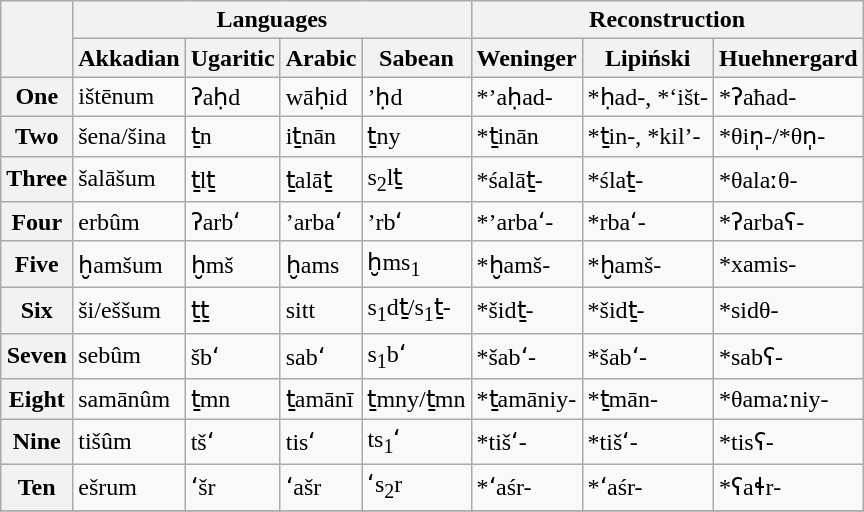<table class="wikitable">
<tr>
<th rowspan="2"></th>
<th colspan="4">Languages</th>
<th colspan="3">Reconstruction</th>
</tr>
<tr>
<th>Akkadian</th>
<th>Ugaritic</th>
<th>Arabic</th>
<th>Sabean</th>
<th>Weninger</th>
<th>Lipiński</th>
<th>Huehnergard</th>
</tr>
<tr>
<th>One</th>
<td>ištēnum</td>
<td>ʔaḥd</td>
<td>wāḥid</td>
<td>’ḥd</td>
<td>*’aḥad-</td>
<td>*ḥad-, *‘išt-</td>
<td>*ʔaħad-</td>
</tr>
<tr>
<th>Two</th>
<td>šena/šina</td>
<td>ṯn</td>
<td>iṯnān</td>
<td>ṯny</td>
<td>*ṯinān</td>
<td>*ṯin-, *kil’-</td>
<td>*θin̩-/*θn̩-</td>
</tr>
<tr>
<th>Three</th>
<td>šalāšum</td>
<td>ṯlṯ</td>
<td>ṯalāṯ</td>
<td>s<sub>2</sub>lṯ</td>
<td>*śalāṯ-</td>
<td>*ślaṯ-</td>
<td>*θalaːθ-</td>
</tr>
<tr>
<th>Four</th>
<td>erbûm</td>
<td>ʔarbʻ</td>
<td>’arbaʻ</td>
<td>’rbʻ</td>
<td>*’arbaʻ-</td>
<td>*rbaʻ-</td>
<td>*ʔarbaʕ-</td>
</tr>
<tr>
<th>Five</th>
<td>ḫamšum</td>
<td>ḫmš</td>
<td>ḫams</td>
<td>ḫms<sub>1</sub></td>
<td>*ḫamš-</td>
<td>*ḫamš-</td>
<td>*xamis-</td>
</tr>
<tr>
<th>Six</th>
<td>ši/eššum</td>
<td>ṯṯ</td>
<td>sitt</td>
<td>s<sub>1</sub>dṯ/s<sub>1</sub>ṯ-</td>
<td>*šidṯ-</td>
<td>*šidṯ-</td>
<td>*sidθ-</td>
</tr>
<tr>
<th>Seven</th>
<td>sebûm</td>
<td>šbʻ</td>
<td>sabʻ</td>
<td>s<sub>1</sub>bʻ</td>
<td>*šabʻ-</td>
<td>*šabʻ-</td>
<td>*sabʕ-</td>
</tr>
<tr>
<th>Eight</th>
<td>samānûm</td>
<td>ṯmn</td>
<td>ṯamānī</td>
<td>ṯmny/ṯmn</td>
<td>*ṯamāniy-</td>
<td>*ṯmān-</td>
<td>*θamaːniy-</td>
</tr>
<tr>
<th>Nine</th>
<td>tišûm</td>
<td>tšʻ</td>
<td>tisʻ</td>
<td>ts<sub>1</sub>ʻ</td>
<td>*tišʻ-</td>
<td>*tišʻ-</td>
<td>*tisʕ-</td>
</tr>
<tr>
<th>Ten</th>
<td>ešrum</td>
<td>ʻšr</td>
<td>ʻašr</td>
<td>ʻs<sub>2</sub>r</td>
<td>*ʻaśr-</td>
<td>*ʻaśr-</td>
<td>*ʕaɬr-</td>
</tr>
<tr>
</tr>
</table>
